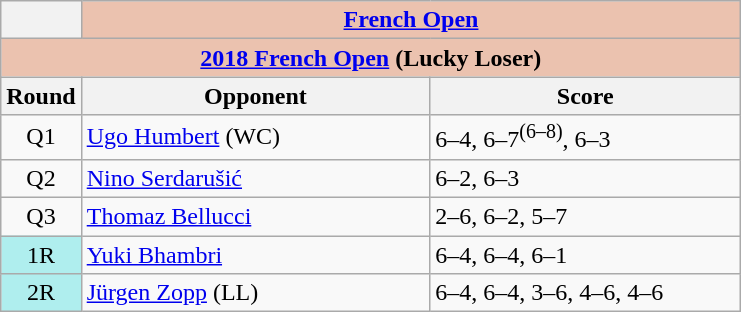<table class="wikitable collapsible collapsed">
<tr>
<th></th>
<th colspan=2 style="background:#ebc2af;"><a href='#'>French Open</a></th>
</tr>
<tr>
<th colspan=3 style="background:#ebc2af;"><a href='#'>2018 French Open</a> (Lucky Loser)</th>
</tr>
<tr>
<th>Round</th>
<th width=225>Opponent</th>
<th width=200>Score</th>
</tr>
<tr>
<td style="text-align:center;">Q1</td>
<td> <a href='#'>Ugo Humbert</a> (WC)</td>
<td>6–4, 6–7<sup>(6–8)</sup>, 6–3</td>
</tr>
<tr>
<td style="text-align:center;">Q2</td>
<td> <a href='#'>Nino Serdarušić</a></td>
<td>6–2, 6–3</td>
</tr>
<tr>
<td style="text-align:center;">Q3</td>
<td> <a href='#'>Thomaz Bellucci</a></td>
<td>2–6, 6–2, 5–7</td>
</tr>
<tr>
<td style="text-align:center; background:#afeeee;">1R</td>
<td> <a href='#'>Yuki Bhambri</a></td>
<td>6–4, 6–4, 6–1</td>
</tr>
<tr>
<td style="text-align:center; background:#afeeee;">2R</td>
<td> <a href='#'>Jürgen Zopp</a> (LL)</td>
<td>6–4, 6–4, 3–6, 4–6, 4–6</td>
</tr>
</table>
